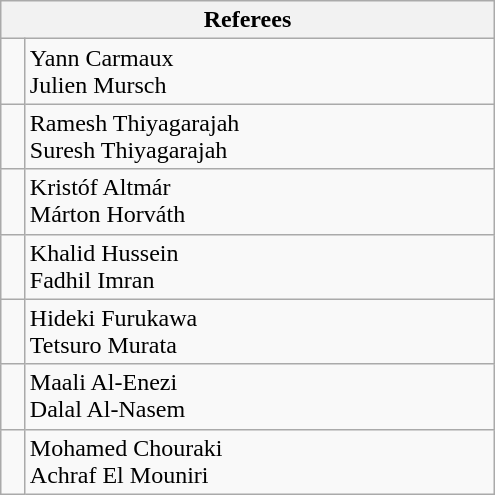<table class="wikitable" style="width: 330px;">
<tr>
<th colspan="2">Referees</th>
</tr>
<tr>
<td></td>
<td>Yann Carmaux<br>Julien Mursch</td>
</tr>
<tr>
<td></td>
<td>Ramesh Thiyagarajah<br>Suresh Thiyagarajah</td>
</tr>
<tr>
<td></td>
<td>Kristóf Altmár<br>Márton Horváth</td>
</tr>
<tr>
<td></td>
<td>Khalid Hussein<br>Fadhil Imran</td>
</tr>
<tr>
<td></td>
<td>Hideki Furukawa<br>Tetsuro Murata</td>
</tr>
<tr>
<td></td>
<td>Maali Al-Enezi<br>Dalal Al-Nasem</td>
</tr>
<tr>
<td></td>
<td>Mohamed Chouraki<br>Achraf El Mouniri</td>
</tr>
</table>
